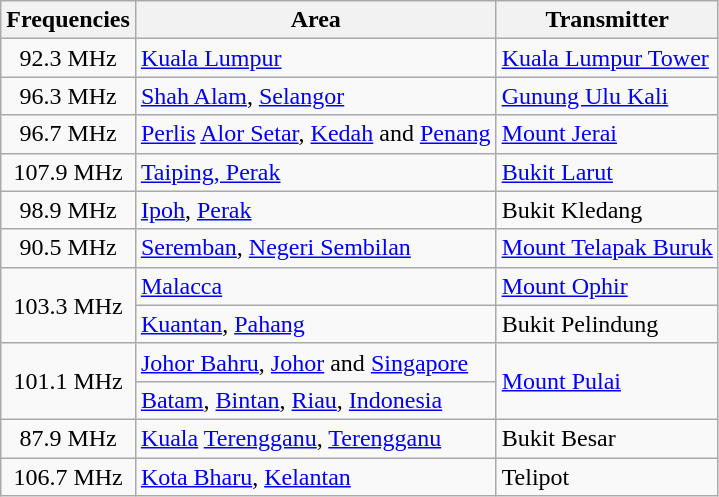<table class="wikitable">
<tr>
<th>Frequencies</th>
<th>Area</th>
<th>Transmitter</th>
</tr>
<tr>
<td style="text-align:center;">92.3 MHz</td>
<td><a href='#'>Kuala Lumpur</a></td>
<td><a href='#'>Kuala Lumpur Tower</a></td>
</tr>
<tr>
<td style="text-align:center;">96.3 MHz</td>
<td><a href='#'>Shah Alam</a>, <a href='#'>Selangor</a></td>
<td><a href='#'>Gunung Ulu Kali</a></td>
</tr>
<tr>
<td style="text-align:center;">96.7 MHz</td>
<td><a href='#'>Perlis</a> <a href='#'>Alor Setar</a>, <a href='#'>Kedah</a> and <a href='#'>Penang</a></td>
<td><a href='#'>Mount Jerai</a></td>
</tr>
<tr>
<td style="text-align:center;">107.9 MHz</td>
<td><a href='#'>Taiping, Perak</a></td>
<td><a href='#'>Bukit Larut</a></td>
</tr>
<tr>
<td style="text-align:center;">98.9 MHz</td>
<td><a href='#'>Ipoh</a>, <a href='#'>Perak</a></td>
<td>Bukit Kledang</td>
</tr>
<tr>
<td style="text-align:center;">90.5 MHz</td>
<td><a href='#'>Seremban</a>, <a href='#'>Negeri Sembilan</a></td>
<td><a href='#'>Mount Telapak Buruk</a></td>
</tr>
<tr>
<td rowspan="2" style="text-align:center;">103.3 MHz</td>
<td><a href='#'>Malacca</a></td>
<td><a href='#'>Mount Ophir</a></td>
</tr>
<tr>
<td><a href='#'>Kuantan</a>, <a href='#'>Pahang</a></td>
<td>Bukit Pelindung</td>
</tr>
<tr>
<td rowspan=2 style="text-align:center;">101.1 MHz</td>
<td><a href='#'>Johor Bahru</a>, <a href='#'>Johor</a> and <a href='#'>Singapore</a></td>
<td rowspan=2><a href='#'>Mount Pulai</a></td>
</tr>
<tr>
<td><a href='#'>Batam</a>, <a href='#'>Bintan</a>, <a href='#'>Riau</a>, <a href='#'>Indonesia</a></td>
</tr>
<tr>
<td style="text-align:center;">87.9 MHz</td>
<td><a href='#'>Kuala</a> <a href='#'>Terengganu</a>, <a href='#'>Terengganu</a></td>
<td>Bukit Besar</td>
</tr>
<tr>
<td style="text-align:center;">106.7 MHz</td>
<td><a href='#'>Kota Bharu</a>, <a href='#'>Kelantan</a></td>
<td>Telipot</td>
</tr>
</table>
